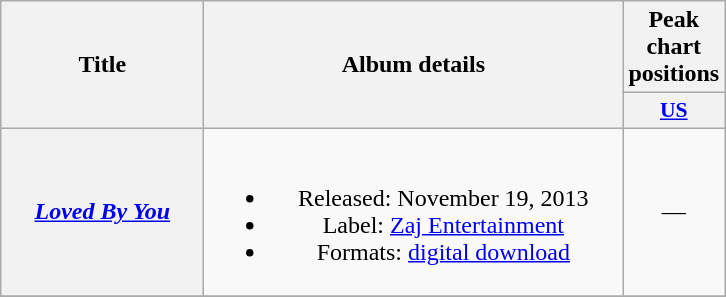<table class="wikitable plainrowheaders" style="text-align:center;">
<tr>
<th scope="col" rowspan="2" style="width:8em;">Title</th>
<th scope="col" rowspan="2" style="width:17em;">Album details</th>
<th scope="col" colspan="1">Peak chart positions</th>
</tr>
<tr>
<th scope="col" style="width:2.5em;font-size:90%;"><a href='#'>US</a></th>
</tr>
<tr>
<th scope="row"><em><a href='#'>Loved By You</a></em></th>
<td><br><ul><li>Released: November 19, 2013</li><li>Label: <a href='#'>Zaj Entertainment</a></li><li>Formats: <a href='#'>digital download</a></li></ul></td>
<td>—</td>
</tr>
<tr>
</tr>
</table>
